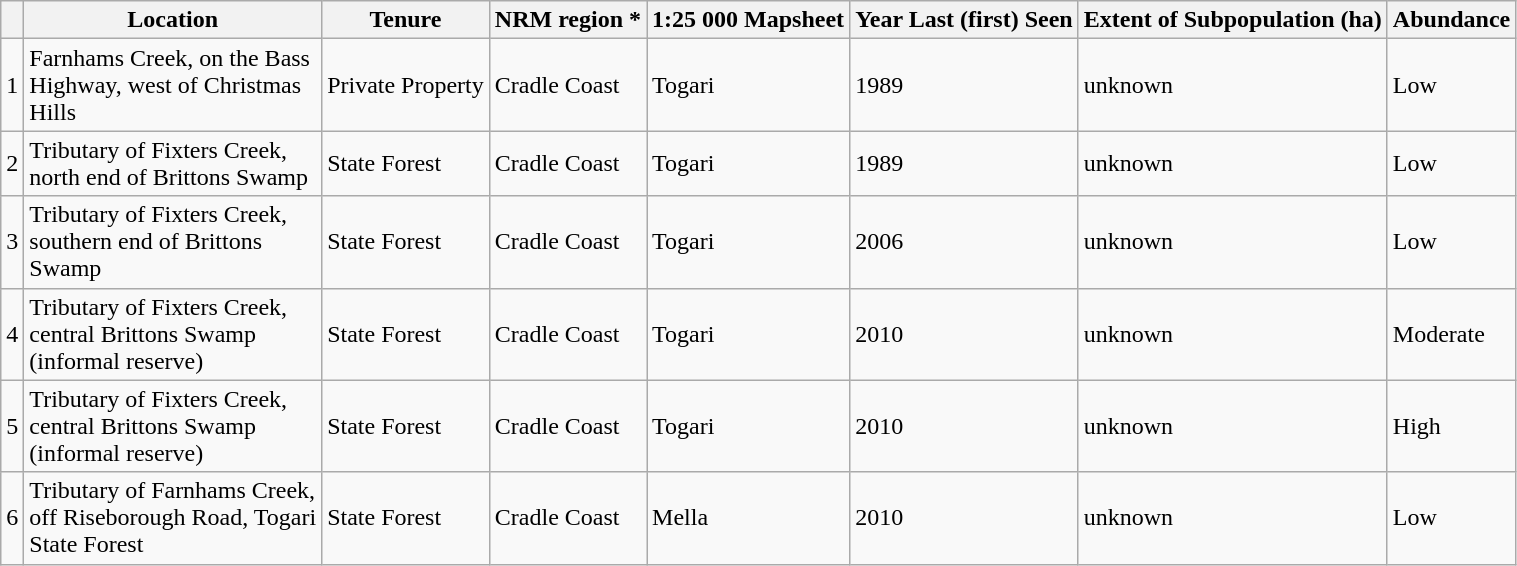<table class="wikitable">
<tr>
<th></th>
<th>Location</th>
<th>Tenure</th>
<th>NRM region *</th>
<th>1:25 000 Mapsheet</th>
<th>Year Last (first) Seen</th>
<th>Extent of Subpopulation (ha)</th>
<th>Abundance</th>
</tr>
<tr>
<td>1</td>
<td>Farnhams Creek, on the Bass<br>Highway, west of Christmas<br>Hills</td>
<td>Private Property</td>
<td>Cradle Coast</td>
<td>Togari</td>
<td>1989</td>
<td>unknown</td>
<td>Low</td>
</tr>
<tr>
<td>2</td>
<td>Tributary of Fixters Creek,<br>north end of Brittons Swamp</td>
<td>State Forest</td>
<td>Cradle Coast</td>
<td>Togari</td>
<td>1989</td>
<td>unknown</td>
<td>Low</td>
</tr>
<tr>
<td>3</td>
<td>Tributary of Fixters Creek,<br>southern end of Brittons<br>Swamp</td>
<td>State Forest</td>
<td>Cradle Coast</td>
<td>Togari</td>
<td>2006</td>
<td>unknown</td>
<td>Low</td>
</tr>
<tr>
<td>4</td>
<td>Tributary of Fixters Creek,<br>central Brittons Swamp<br>(informal reserve)</td>
<td>State Forest</td>
<td>Cradle Coast</td>
<td>Togari</td>
<td>2010</td>
<td>unknown</td>
<td>Moderate</td>
</tr>
<tr>
<td>5</td>
<td>Tributary of Fixters Creek,<br>central Brittons Swamp<br>(informal reserve)</td>
<td>State Forest</td>
<td>Cradle Coast</td>
<td>Togari</td>
<td>2010</td>
<td>unknown</td>
<td>High</td>
</tr>
<tr>
<td>6</td>
<td>Tributary of Farnhams Creek,<br>off Riseborough Road, Togari<br>State Forest</td>
<td>State Forest</td>
<td>Cradle Coast</td>
<td>Mella</td>
<td>2010</td>
<td>unknown</td>
<td>Low</td>
</tr>
</table>
